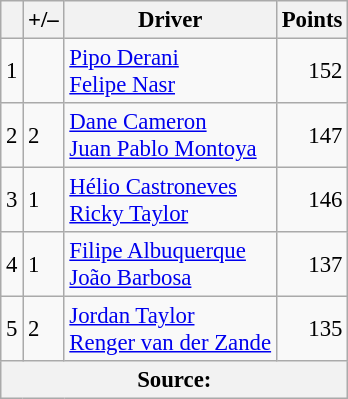<table class="wikitable" style="font-size: 95%;">
<tr>
<th scope="col"></th>
<th scope="col">+/–</th>
<th scope="col">Driver</th>
<th scope="col">Points</th>
</tr>
<tr>
<td align=center>1</td>
<td align="left"></td>
<td> <a href='#'>Pipo Derani</a><br> <a href='#'>Felipe Nasr</a></td>
<td align=right>152</td>
</tr>
<tr>
<td align=center>2</td>
<td align="left"> 2</td>
<td> <a href='#'>Dane Cameron</a><br> <a href='#'>Juan Pablo Montoya</a></td>
<td align=right>147</td>
</tr>
<tr>
<td align=center>3</td>
<td align="left"> 1</td>
<td> <a href='#'>Hélio Castroneves</a><br> <a href='#'>Ricky Taylor</a></td>
<td align=right>146</td>
</tr>
<tr>
<td align=center>4</td>
<td align="left"> 1</td>
<td> <a href='#'>Filipe Albuquerque</a><br> <a href='#'>João Barbosa</a></td>
<td align=right>137</td>
</tr>
<tr>
<td align=center>5</td>
<td align="left"> 2</td>
<td> <a href='#'>Jordan Taylor</a><br> <a href='#'>Renger van der Zande</a></td>
<td align=right>135</td>
</tr>
<tr>
<th colspan=5>Source:</th>
</tr>
</table>
